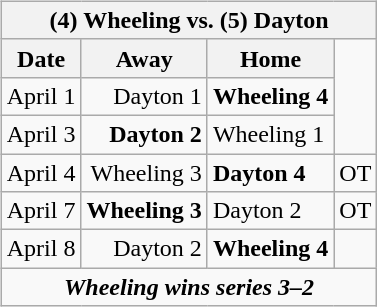<table cellspacing="10">
<tr>
<td valign="top"><br><table class="wikitable">
<tr>
<th bgcolor="#DDDDDD" colspan="4">(4) Wheeling vs. (5) Dayton</th>
</tr>
<tr>
<th>Date</th>
<th>Away</th>
<th>Home</th>
</tr>
<tr>
<td>April 1</td>
<td align="right">Dayton 1</td>
<td><strong>Wheeling 4</strong></td>
</tr>
<tr>
<td>April 3</td>
<td align="right"><strong>Dayton 2</strong></td>
<td>Wheeling 1</td>
</tr>
<tr>
<td>April 4</td>
<td align="right">Wheeling 3</td>
<td><strong>Dayton 4</strong></td>
<td>OT</td>
</tr>
<tr>
<td>April 7</td>
<td align="right"><strong>Wheeling 3</strong></td>
<td>Dayton 2</td>
<td>OT</td>
</tr>
<tr>
<td>April 8</td>
<td align="right">Dayton 2</td>
<td><strong>Wheeling 4</strong></td>
</tr>
<tr align="center">
<td colspan="4"><strong><em>Wheeling wins series 3–2</em></strong></td>
</tr>
</table>
</td>
</tr>
</table>
